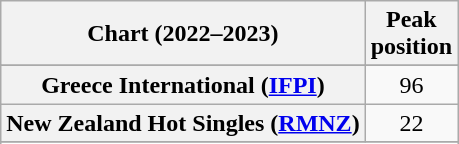<table class="wikitable sortable plainrowheaders" style="text-align:center">
<tr>
<th scope="col">Chart (2022–2023)</th>
<th scope="col">Peak<br>position</th>
</tr>
<tr>
</tr>
<tr>
</tr>
<tr>
<th scope="row">Greece International (<a href='#'>IFPI</a>)</th>
<td>96</td>
</tr>
<tr>
<th scope="row">New Zealand Hot Singles (<a href='#'>RMNZ</a>)</th>
<td>22</td>
</tr>
<tr>
</tr>
<tr>
</tr>
<tr>
</tr>
<tr>
</tr>
</table>
